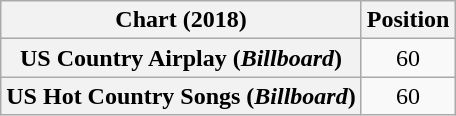<table class="wikitable sortable plainrowheaders" style="text-align:center">
<tr>
<th scope="col">Chart (2018)</th>
<th scope="col">Position</th>
</tr>
<tr>
<th scope="row">US Country Airplay (<em>Billboard</em>)</th>
<td>60</td>
</tr>
<tr>
<th scope="row">US Hot Country Songs (<em>Billboard</em>)</th>
<td>60</td>
</tr>
</table>
